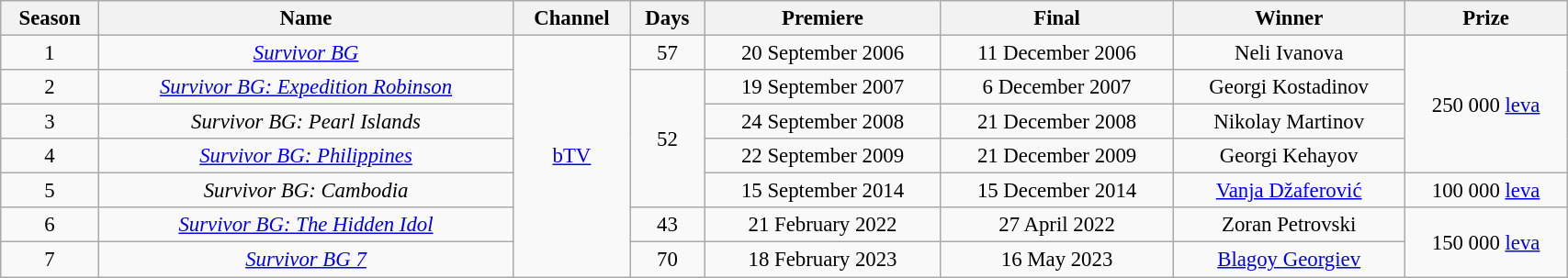<table class="wikitable" style="font-size:95%; text-align:center; width:90%">
<tr>
<th>Season</th>
<th>Name</th>
<th>Channel</th>
<th>Days</th>
<th>Premiere</th>
<th>Final</th>
<th>Winner</th>
<th>Prize</th>
</tr>
<tr>
<td>1</td>
<td><em><a href='#'>Survivor BG</a></em></td>
<td rowspan=7><a href='#'>bTV</a></td>
<td>57</td>
<td>20 September 2006</td>
<td>11 December 2006</td>
<td>Neli Ivanova</td>
<td rowspan=4>250 000 <a href='#'>leva</a></td>
</tr>
<tr>
<td>2</td>
<td><em><a href='#'>Survivor BG: Expedition Robinson</a></em></td>
<td rowspan="4">52</td>
<td>19 September 2007</td>
<td>6 December 2007</td>
<td>Georgi Kostadinov</td>
</tr>
<tr>
<td>3</td>
<td><em>Survivor BG: Pearl Islands</em></td>
<td>24 September 2008</td>
<td>21 December 2008</td>
<td>Nikolay Martinov</td>
</tr>
<tr>
<td>4</td>
<td><em><a href='#'>Survivor BG: Philippines</a></em></td>
<td>22 September 2009</td>
<td>21 December 2009</td>
<td>Georgi Kehayov</td>
</tr>
<tr>
<td>5</td>
<td><em>Survivor BG: Cambodia</em></td>
<td>15 September 2014</td>
<td>15 December 2014</td>
<td><a href='#'>Vanja Džaferović</a></td>
<td>100 000 <a href='#'>leva</a></td>
</tr>
<tr>
<td>6</td>
<td><em><a href='#'>Survivor BG: The Hidden Idol</a></em></td>
<td>43</td>
<td>21 February 2022</td>
<td>27 April 2022</td>
<td>Zoran Petrovski</td>
<td rowspan=2>150 000 <a href='#'>leva</a></td>
</tr>
<tr>
<td>7</td>
<td><em><a href='#'>Survivor BG 7</a></em></td>
<td>70</td>
<td>18 February 2023</td>
<td>16 May 2023</td>
<td><a href='#'>Blagoy Georgiev</a></td>
</tr>
</table>
